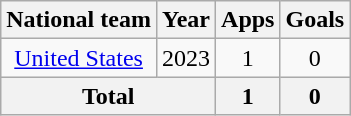<table class="wikitable" style="text-align:center">
<tr>
<th>National team</th>
<th>Year</th>
<th>Apps</th>
<th>Goals</th>
</tr>
<tr>
<td rowspan="1"><a href='#'>United States</a></td>
<td>2023</td>
<td>1</td>
<td>0</td>
</tr>
<tr>
<th colspan="2">Total</th>
<th>1</th>
<th>0</th>
</tr>
</table>
